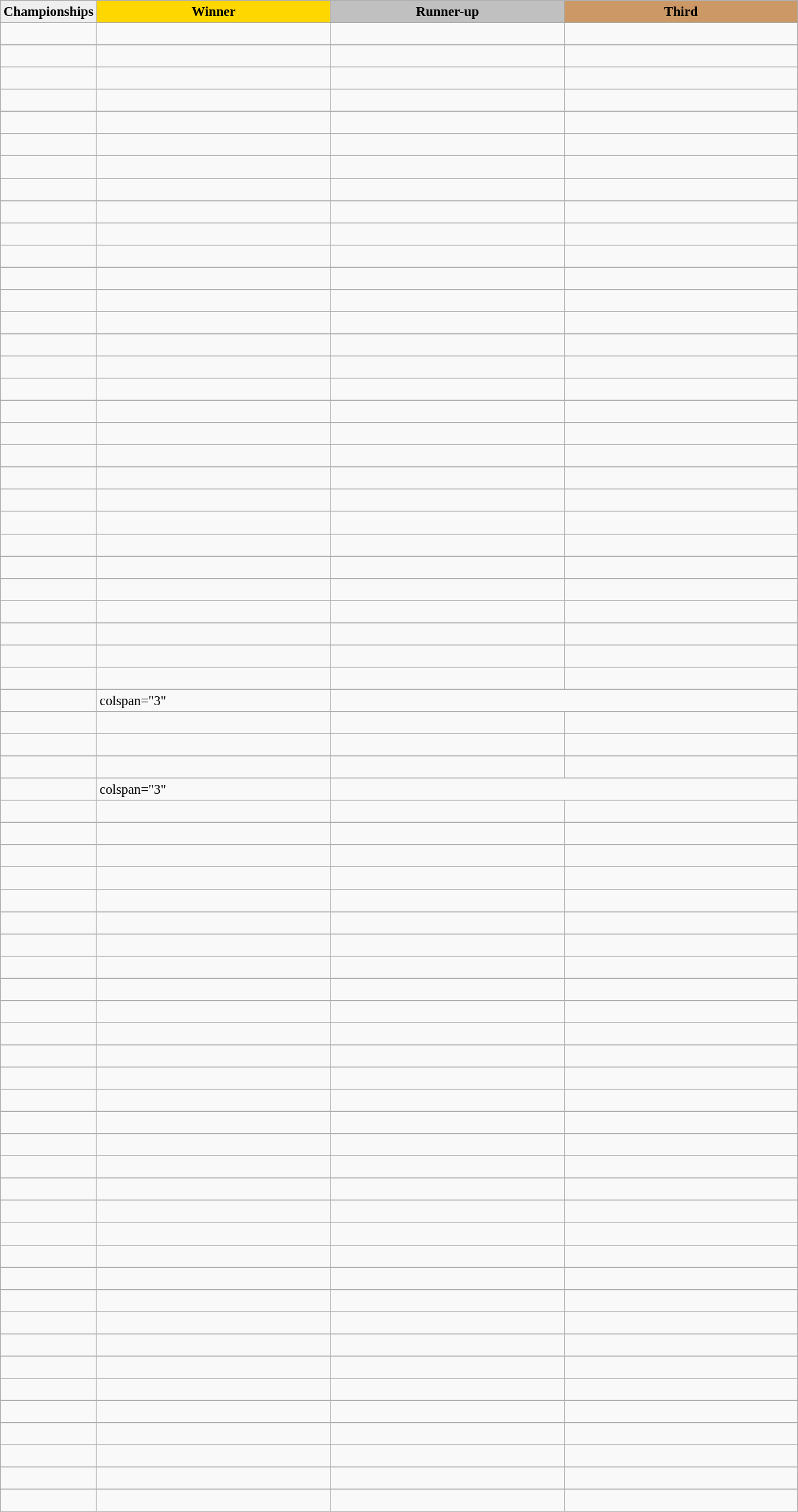<table class="wikitable sortable" style="width:900px;font-size: 95% ">
<tr>
<th style="width:10%; background:#efefef;">Championships</th>
<th style="width:30%; background:gold">Winner</th>
<th style="width:30%; background:silver">Runner-up</th>
<th style="width:30%; background:#CC9966">Third</th>
</tr>
<tr>
<td><br></td>
<td></td>
<td></td>
<td></td>
</tr>
<tr>
<td><br></td>
<td></td>
<td></td>
<td></td>
</tr>
<tr>
<td><br></td>
<td></td>
<td></td>
<td></td>
</tr>
<tr>
<td><br></td>
<td></td>
<td></td>
<td></td>
</tr>
<tr>
<td><br></td>
<td></td>
<td></td>
<td></td>
</tr>
<tr>
<td><br></td>
<td></td>
<td></td>
<td></td>
</tr>
<tr>
<td><br></td>
<td></td>
<td></td>
<td></td>
</tr>
<tr>
<td><br></td>
<td></td>
<td></td>
<td></td>
</tr>
<tr>
<td><br></td>
<td></td>
<td></td>
<td></td>
</tr>
<tr>
<td><br></td>
<td></td>
<td></td>
<td></td>
</tr>
<tr>
<td><br></td>
<td></td>
<td></td>
<td></td>
</tr>
<tr>
<td><br></td>
<td></td>
<td></td>
<td></td>
</tr>
<tr>
<td><br></td>
<td></td>
<td></td>
<td></td>
</tr>
<tr>
<td><br></td>
<td></td>
<td></td>
<td></td>
</tr>
<tr>
<td><br></td>
<td></td>
<td></td>
<td></td>
</tr>
<tr>
<td><br></td>
<td></td>
<td></td>
<td></td>
</tr>
<tr>
<td><br></td>
<td></td>
<td></td>
<td></td>
</tr>
<tr>
<td><br></td>
<td></td>
<td></td>
<td></td>
</tr>
<tr>
<td><br></td>
<td></td>
<td></td>
<td></td>
</tr>
<tr>
<td><br></td>
<td></td>
<td></td>
<td></td>
</tr>
<tr>
<td><br></td>
<td></td>
<td></td>
<td></td>
</tr>
<tr>
<td><br></td>
<td></td>
<td></td>
<td></td>
</tr>
<tr>
<td><br></td>
<td></td>
<td></td>
<td></td>
</tr>
<tr>
<td><br></td>
<td></td>
<td></td>
<td></td>
</tr>
<tr>
<td><br></td>
<td></td>
<td></td>
<td></td>
</tr>
<tr>
<td><br></td>
<td></td>
<td></td>
<td></td>
</tr>
<tr>
<td><br></td>
<td></td>
<td></td>
<td></td>
</tr>
<tr>
<td><br></td>
<td></td>
<td></td>
<td></td>
</tr>
<tr>
<td><br></td>
<td></td>
<td></td>
<td></td>
</tr>
<tr>
<td><br></td>
<td></td>
<td></td>
<td></td>
</tr>
<tr>
<td><br></td>
<td>colspan="3" </td>
</tr>
<tr>
<td><br></td>
<td></td>
<td></td>
<td></td>
</tr>
<tr>
<td><br></td>
<td></td>
<td></td>
<td></td>
</tr>
<tr>
<td><br></td>
<td></td>
<td></td>
<td></td>
</tr>
<tr>
<td><br></td>
<td>colspan="3" </td>
</tr>
<tr>
<td><br></td>
<td></td>
<td></td>
<td></td>
</tr>
<tr>
<td><br></td>
<td></td>
<td></td>
<td></td>
</tr>
<tr>
<td><br></td>
<td></td>
<td></td>
<td></td>
</tr>
<tr>
<td><br></td>
<td></td>
<td></td>
<td></td>
</tr>
<tr>
<td><br></td>
<td></td>
<td></td>
<td></td>
</tr>
<tr>
<td><br></td>
<td></td>
<td></td>
<td></td>
</tr>
<tr>
<td><br></td>
<td></td>
<td></td>
<td></td>
</tr>
<tr>
<td><br></td>
<td></td>
<td></td>
<td></td>
</tr>
<tr>
<td><br></td>
<td></td>
<td></td>
<td></td>
</tr>
<tr>
<td><br></td>
<td></td>
<td></td>
<td></td>
</tr>
<tr>
<td><br></td>
<td></td>
<td></td>
<td></td>
</tr>
<tr>
<td><br></td>
<td></td>
<td></td>
<td></td>
</tr>
<tr>
<td><br></td>
<td></td>
<td></td>
<td></td>
</tr>
<tr>
<td><br></td>
<td></td>
<td></td>
<td></td>
</tr>
<tr>
<td><br></td>
<td></td>
<td></td>
<td></td>
</tr>
<tr>
<td><br></td>
<td></td>
<td></td>
<td></td>
</tr>
<tr>
<td><br></td>
<td></td>
<td></td>
<td></td>
</tr>
<tr>
<td><br></td>
<td></td>
<td></td>
<td></td>
</tr>
<tr>
<td><br></td>
<td></td>
<td></td>
<td></td>
</tr>
<tr>
<td><br></td>
<td></td>
<td></td>
<td></td>
</tr>
<tr>
<td><br></td>
<td></td>
<td></td>
<td></td>
</tr>
<tr>
<td><br></td>
<td></td>
<td></td>
<td></td>
</tr>
<tr>
<td><br></td>
<td></td>
<td></td>
<td></td>
</tr>
<tr>
<td><br></td>
<td></td>
<td></td>
<td></td>
</tr>
<tr>
<td><br></td>
<td></td>
<td></td>
<td></td>
</tr>
<tr>
<td><br></td>
<td></td>
<td></td>
<td></td>
</tr>
<tr>
<td><br></td>
<td></td>
<td></td>
<td></td>
</tr>
<tr>
<td><br></td>
<td></td>
<td></td>
<td></td>
</tr>
<tr>
<td><br></td>
<td></td>
<td></td>
<td></td>
</tr>
<tr>
<td><br></td>
<td></td>
<td></td>
<td></td>
</tr>
<tr>
<td><br></td>
<td></td>
<td></td>
<td></td>
</tr>
<tr>
<td><br></td>
<td></td>
<td></td>
<td></td>
</tr>
</table>
